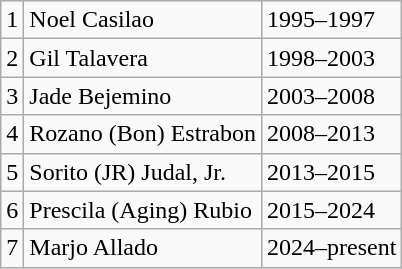<table class=wikitable>
<tr>
<td>1</td>
<td>Noel Casilao</td>
<td>1995–1997</td>
</tr>
<tr>
<td>2</td>
<td>Gil Talavera</td>
<td>1998–2003</td>
</tr>
<tr>
<td>3</td>
<td>Jade Bejemino</td>
<td>2003–2008</td>
</tr>
<tr>
<td>4</td>
<td>Rozano (Bon) Estrabon</td>
<td>2008–2013</td>
</tr>
<tr>
<td>5</td>
<td>Sorito (JR) Judal, Jr.</td>
<td>2013–2015</td>
</tr>
<tr>
<td>6</td>
<td>Prescila (Aging) Rubio</td>
<td>2015–2024</td>
</tr>
<tr>
<td>7</td>
<td>Marjo Allado</td>
<td>2024–present</td>
</tr>
</table>
